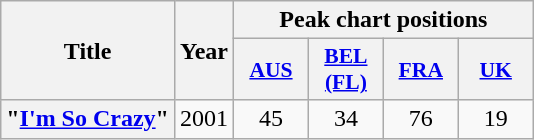<table class="wikitable plainrowheaders" style="text-align:center;">
<tr>
<th scope="col" rowspan="2">Title</th>
<th scope="col" rowspan="2">Year</th>
<th scope="col" colspan="4">Peak chart positions</th>
</tr>
<tr>
<th scope="col" style="width:3em;font-size:90%;"><a href='#'>AUS</a><br></th>
<th scope="col" style="width:3em;font-size:90%;"><a href='#'>BEL<br>(FL)</a><br></th>
<th scope="col" style="width:3em;font-size:90%;"><a href='#'>FRA</a><br></th>
<th scope="col" style="width:3em;font-size:90%;"><a href='#'>UK</a><br></th>
</tr>
<tr>
<th scope="row">"<a href='#'>I'm So Crazy</a>"<br></th>
<td>2001</td>
<td>45</td>
<td>34</td>
<td>76</td>
<td>19</td>
</tr>
</table>
